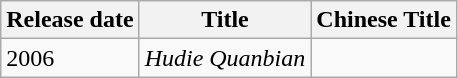<table class="wikitable">
<tr>
<th>Release date</th>
<th>Title</th>
<th>Chinese Title</th>
</tr>
<tr>
<td>2006</td>
<td><em>Hudie Quanbian</em></td>
<td></td>
</tr>
</table>
